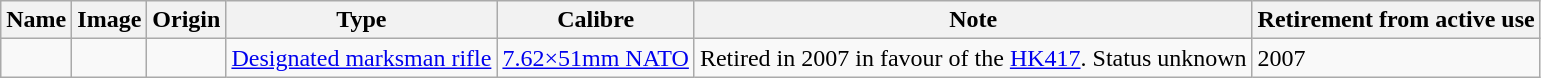<table class="wikitable">
<tr>
<th>Name</th>
<th>Image</th>
<th>Origin</th>
<th>Type</th>
<th>Calibre</th>
<th>Note</th>
<th>Retirement from active use</th>
</tr>
<tr>
<td></td>
<td></td>
<td></td>
<td><a href='#'>Designated marksman rifle</a></td>
<td><a href='#'>7.62×51mm NATO</a></td>
<td>Retired in 2007 in favour of the <a href='#'>HK417</a>. Status unknown</td>
<td>2007</td>
</tr>
</table>
